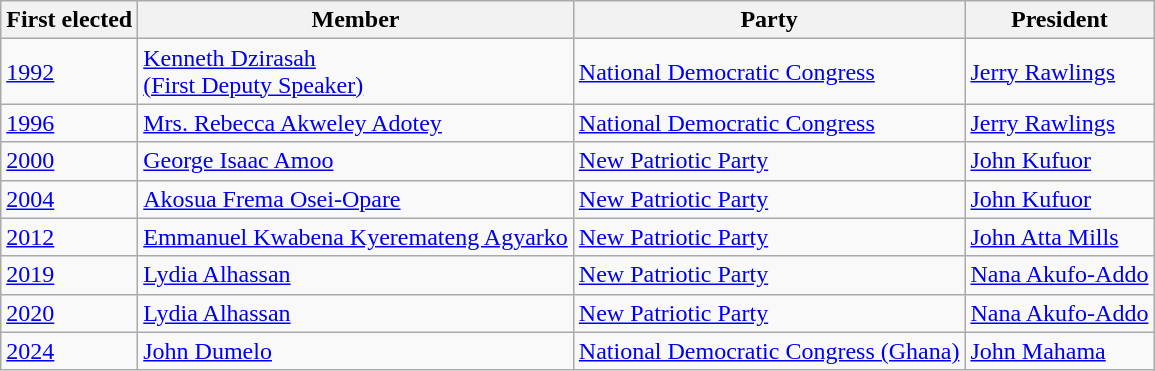<table class="wikitable">
<tr>
<th>First elected</th>
<th>Member</th>
<th>Party</th>
<th>President</th>
</tr>
<tr>
<td><a href='#'>1992</a></td>
<td><a href='#'>Kenneth Dzirasah</a><br><a href='#'>(First Deputy Speaker)</a></td>
<td><a href='#'>National Democratic Congress</a></td>
<td><a href='#'>Jerry Rawlings</a></td>
</tr>
<tr>
<td><a href='#'>1996</a></td>
<td><a href='#'>Mrs. Rebecca Akweley Adotey</a></td>
<td><a href='#'>National Democratic Congress</a></td>
<td><a href='#'>Jerry Rawlings</a></td>
</tr>
<tr>
<td><a href='#'>2000</a></td>
<td><a href='#'>George Isaac Amoo</a></td>
<td><a href='#'>New Patriotic Party</a></td>
<td><a href='#'>John Kufuor</a></td>
</tr>
<tr>
<td><a href='#'>2004</a></td>
<td><a href='#'>Akosua Frema Osei-Opare</a></td>
<td><a href='#'>New Patriotic Party</a></td>
<td><a href='#'>John Kufuor</a></td>
</tr>
<tr>
<td><a href='#'>2012</a></td>
<td><a href='#'>Emmanuel Kwabena Kyeremateng Agyarko</a></td>
<td><a href='#'>New Patriotic Party</a></td>
<td><a href='#'>John Atta Mills</a></td>
</tr>
<tr>
<td><a href='#'>2019</a></td>
<td><a href='#'>Lydia Alhassan</a></td>
<td><a href='#'>New Patriotic Party</a></td>
<td><a href='#'>Nana Akufo-Addo</a></td>
</tr>
<tr>
<td><a href='#'>2020</a></td>
<td><a href='#'>Lydia Alhassan</a></td>
<td><a href='#'>New Patriotic Party</a></td>
<td><a href='#'>Nana Akufo-Addo</a></td>
</tr>
<tr>
<td><a href='#'>2024</a></td>
<td><a href='#'>John Dumelo</a></td>
<td><a href='#'>National Democratic Congress (Ghana)</a></td>
<td><a href='#'>John Mahama</a></td>
</tr>
</table>
